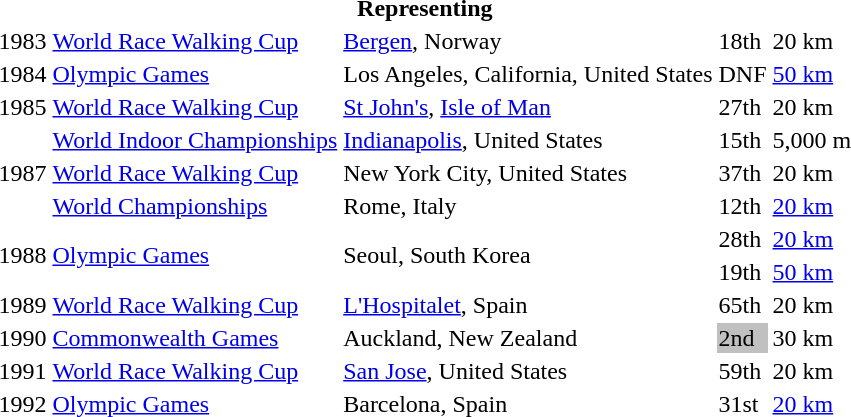<table>
<tr>
<th colspan="5">Representing </th>
</tr>
<tr>
<td>1983</td>
<td><a href='#'>World Race Walking Cup</a></td>
<td><a href='#'>Bergen</a>, Norway</td>
<td>18th</td>
<td>20 km</td>
</tr>
<tr>
<td>1984</td>
<td><a href='#'>Olympic Games</a></td>
<td>Los Angeles, California, United States</td>
<td>DNF</td>
<td><a href='#'>50 km</a></td>
</tr>
<tr>
<td>1985</td>
<td><a href='#'>World Race Walking Cup</a></td>
<td><a href='#'>St John's</a>, <a href='#'>Isle of Man</a></td>
<td>27th</td>
<td>20 km</td>
</tr>
<tr>
<td rowspan=3>1987</td>
<td><a href='#'>World Indoor Championships</a></td>
<td><a href='#'>Indianapolis</a>, United States</td>
<td>15th</td>
<td>5,000 m</td>
</tr>
<tr>
<td><a href='#'>World Race Walking Cup</a></td>
<td>New York City, United States</td>
<td>37th</td>
<td>20 km</td>
</tr>
<tr>
<td><a href='#'>World Championships</a></td>
<td>Rome, Italy</td>
<td>12th</td>
<td><a href='#'>20 km</a></td>
</tr>
<tr>
<td rowspan=2>1988</td>
<td rowspan=2><a href='#'>Olympic Games</a></td>
<td rowspan=2>Seoul, South Korea</td>
<td>28th</td>
<td><a href='#'>20 km</a></td>
</tr>
<tr>
<td>19th</td>
<td><a href='#'>50 km</a></td>
</tr>
<tr>
<td>1989</td>
<td><a href='#'>World Race Walking Cup</a></td>
<td><a href='#'>L'Hospitalet</a>, Spain</td>
<td>65th</td>
<td>20 km</td>
</tr>
<tr>
<td>1990</td>
<td><a href='#'>Commonwealth Games</a></td>
<td>Auckland, New Zealand</td>
<td bgcolor="silver">2nd</td>
<td>30 km</td>
</tr>
<tr>
<td>1991</td>
<td><a href='#'>World Race Walking Cup</a></td>
<td><a href='#'>San Jose</a>, United States</td>
<td>59th</td>
<td>20 km</td>
</tr>
<tr>
<td>1992</td>
<td><a href='#'>Olympic Games</a></td>
<td>Barcelona, Spain</td>
<td>31st</td>
<td><a href='#'>20 km</a></td>
</tr>
</table>
